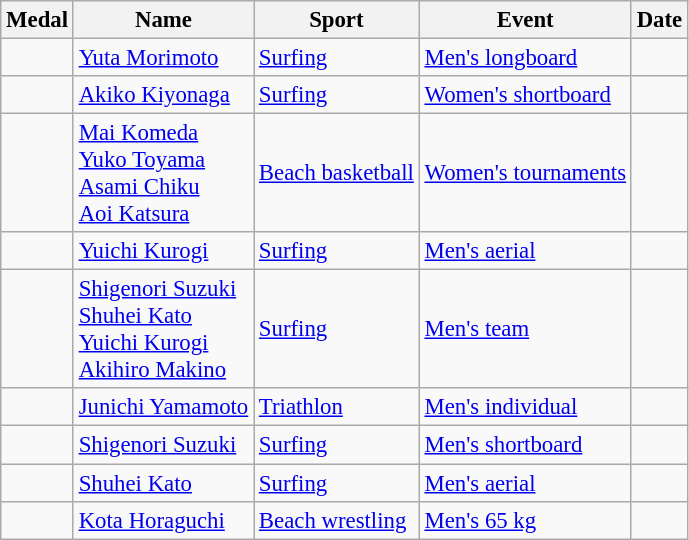<table class="wikitable sortable" style="font-size: 95%;">
<tr>
<th>Medal</th>
<th>Name</th>
<th>Sport</th>
<th>Event</th>
<th>Date</th>
</tr>
<tr>
<td></td>
<td><a href='#'>Yuta Morimoto</a></td>
<td><a href='#'>Surfing</a></td>
<td><a href='#'>Men's longboard</a></td>
<td></td>
</tr>
<tr>
<td></td>
<td><a href='#'>Akiko Kiyonaga</a></td>
<td><a href='#'>Surfing</a></td>
<td><a href='#'>Women's shortboard</a></td>
<td></td>
</tr>
<tr>
<td></td>
<td><a href='#'>Mai Komeda</a><br><a href='#'>Yuko Toyama</a><br><a href='#'>Asami Chiku</a><br><a href='#'>Aoi Katsura</a></td>
<td><a href='#'>Beach basketball</a></td>
<td><a href='#'>Women's tournaments</a></td>
<td></td>
</tr>
<tr>
<td></td>
<td><a href='#'>Yuichi Kurogi</a></td>
<td><a href='#'>Surfing</a></td>
<td><a href='#'>Men's aerial</a></td>
<td></td>
</tr>
<tr>
<td></td>
<td><a href='#'>Shigenori Suzuki</a><br><a href='#'>Shuhei Kato</a><br><a href='#'>Yuichi Kurogi</a><br><a href='#'>Akihiro Makino</a></td>
<td><a href='#'>Surfing</a></td>
<td><a href='#'>Men's team</a></td>
<td></td>
</tr>
<tr>
<td></td>
<td><a href='#'>Junichi Yamamoto</a></td>
<td><a href='#'>Triathlon</a></td>
<td><a href='#'>Men's individual</a></td>
<td></td>
</tr>
<tr>
<td></td>
<td><a href='#'>Shigenori Suzuki</a></td>
<td><a href='#'>Surfing</a></td>
<td><a href='#'>Men's shortboard</a></td>
<td></td>
</tr>
<tr>
<td></td>
<td><a href='#'>Shuhei Kato</a></td>
<td><a href='#'>Surfing</a></td>
<td><a href='#'>Men's aerial</a></td>
<td></td>
</tr>
<tr>
<td></td>
<td><a href='#'>Kota Horaguchi</a></td>
<td><a href='#'>Beach wrestling</a></td>
<td><a href='#'>Men's 65 kg</a></td>
<td></td>
</tr>
</table>
